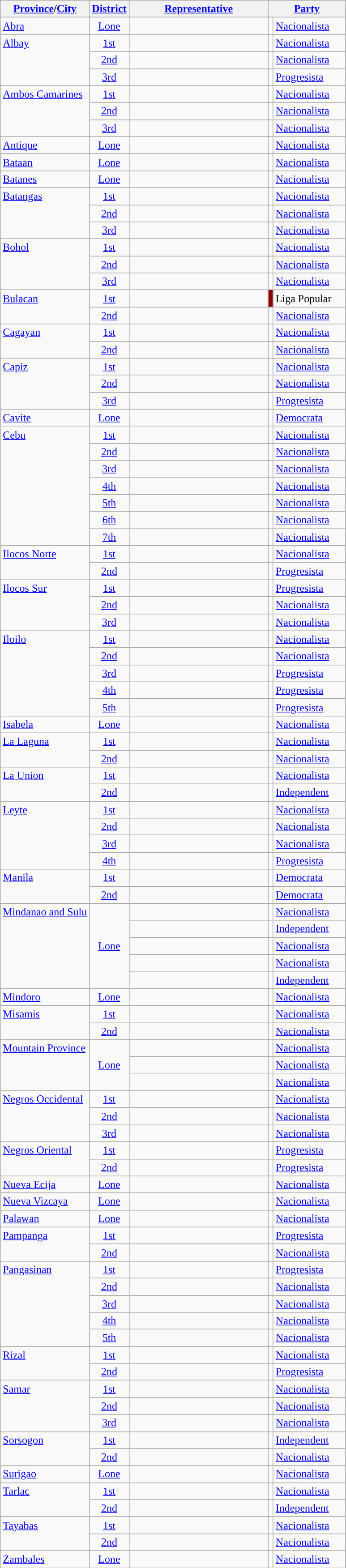<table class="wikitable sortable">
<tr>
<th><a href='#'>Province</a>/<a href='#'>City</a></th>
<th><a href='#'>District</a></th>
<th width="200px"><a href='#'>Representative</a></th>
<th colspan="2"><a href='#'>Party</a></th>
</tr>
<tr>
<td valign="top"><a href='#'>Abra</a></td>
<td align="center"><a href='#'>Lone</a></td>
<td></td>
<td></td>
<td><a href='#'>Nacionalista</a></td>
</tr>
<tr>
<td rowspan="3" valign="top"><a href='#'>Albay</a></td>
<td align="center"><a href='#'>1st</a></td>
<td></td>
<td></td>
<td width="100px"><a href='#'>Nacionalista</a></td>
</tr>
<tr>
<td align="center"><a href='#'>2nd</a></td>
<td></td>
<td></td>
<td><a href='#'>Nacionalista</a></td>
</tr>
<tr>
<td align="center"><a href='#'>3rd</a></td>
<td></td>
<td></td>
<td><a href='#'>Progresista</a></td>
</tr>
<tr>
<td rowspan="3" valign="top"><a href='#'>Ambos Camarines</a></td>
<td align="center"><a href='#'>1st</a></td>
<td></td>
<td></td>
<td><a href='#'>Nacionalista</a></td>
</tr>
<tr>
<td align="center"><a href='#'>2nd</a></td>
<td></td>
<td></td>
<td><a href='#'>Nacionalista</a></td>
</tr>
<tr>
<td align="center"><a href='#'>3rd</a></td>
<td></td>
<td></td>
<td><a href='#'>Nacionalista</a></td>
</tr>
<tr>
<td><a href='#'>Antique</a></td>
<td align="center"><a href='#'>Lone</a></td>
<td></td>
<td></td>
<td><a href='#'>Nacionalista</a></td>
</tr>
<tr>
<td valign="top"><a href='#'>Bataan</a></td>
<td align="center"><a href='#'>Lone</a></td>
<td></td>
<td></td>
<td><a href='#'>Nacionalista</a></td>
</tr>
<tr>
<td valign="top"><a href='#'>Batanes</a></td>
<td align="center"><a href='#'>Lone</a></td>
<td></td>
<td></td>
<td><a href='#'>Nacionalista</a></td>
</tr>
<tr>
<td rowspan="3" valign="top"><a href='#'>Batangas</a></td>
<td align="center"><a href='#'>1st</a></td>
<td></td>
<td></td>
<td><a href='#'>Nacionalista</a></td>
</tr>
<tr>
<td align="center"><a href='#'>2nd</a></td>
<td></td>
<td></td>
<td><a href='#'>Nacionalista</a></td>
</tr>
<tr>
<td align="center"><a href='#'>3rd</a></td>
<td></td>
<td></td>
<td><a href='#'>Nacionalista</a></td>
</tr>
<tr>
<td rowspan="3" valign="top"><a href='#'>Bohol</a></td>
<td align="center"><a href='#'>1st</a></td>
<td></td>
<td></td>
<td><a href='#'>Nacionalista</a></td>
</tr>
<tr>
<td align="center"><a href='#'>2nd</a></td>
<td></td>
<td></td>
<td><a href='#'>Nacionalista</a></td>
</tr>
<tr>
<td align="center"><a href='#'>3rd</a></td>
<td></td>
<td></td>
<td><a href='#'>Nacionalista</a></td>
</tr>
<tr>
<td rowspan="2" valign="top"><a href='#'>Bulacan</a></td>
<td align="center"><a href='#'>1st</a></td>
<td></td>
<td bgcolor="darkred"></td>
<td>Liga Popular</td>
</tr>
<tr>
<td align="center"><a href='#'>2nd</a></td>
<td></td>
<td></td>
<td><a href='#'>Nacionalista</a></td>
</tr>
<tr>
<td rowspan="2" valign="top"><a href='#'>Cagayan</a></td>
<td align="center"><a href='#'>1st</a></td>
<td></td>
<td></td>
<td><a href='#'>Nacionalista</a></td>
</tr>
<tr>
<td align="center"><a href='#'>2nd</a></td>
<td></td>
<td></td>
<td><a href='#'>Nacionalista</a></td>
</tr>
<tr>
<td rowspan="3" valign="top"><a href='#'>Capiz</a></td>
<td align="center"><a href='#'>1st</a></td>
<td></td>
<td></td>
<td><a href='#'>Nacionalista</a></td>
</tr>
<tr>
<td align="center"><a href='#'>2nd</a></td>
<td></td>
<td></td>
<td><a href='#'>Nacionalista</a></td>
</tr>
<tr>
<td align="center"><a href='#'>3rd</a></td>
<td></td>
<td></td>
<td><a href='#'>Progresista</a></td>
</tr>
<tr>
<td valign="top"><a href='#'>Cavite</a></td>
<td align="center"><a href='#'>Lone</a></td>
<td></td>
<td></td>
<td><a href='#'>Democrata</a></td>
</tr>
<tr>
<td rowspan="7" valign="top"><a href='#'>Cebu</a></td>
<td align="center"><a href='#'>1st</a></td>
<td></td>
<td></td>
<td><a href='#'>Nacionalista</a></td>
</tr>
<tr>
<td align="center"><a href='#'>2nd</a></td>
<td></td>
<td></td>
<td><a href='#'>Nacionalista</a></td>
</tr>
<tr>
<td align="center"><a href='#'>3rd</a></td>
<td></td>
<td></td>
<td><a href='#'>Nacionalista</a></td>
</tr>
<tr>
<td align="center"><a href='#'>4th</a></td>
<td></td>
<td></td>
<td><a href='#'>Nacionalista</a></td>
</tr>
<tr>
<td align="center"><a href='#'>5th</a></td>
<td></td>
<td></td>
<td><a href='#'>Nacionalista</a></td>
</tr>
<tr>
<td align="center"><a href='#'>6th</a></td>
<td></td>
<td></td>
<td><a href='#'>Nacionalista</a></td>
</tr>
<tr>
<td align="center"><a href='#'>7th</a></td>
<td></td>
<td></td>
<td><a href='#'>Nacionalista</a></td>
</tr>
<tr>
<td rowspan="2" valign="top"><a href='#'>Ilocos Norte</a></td>
<td align="center"><a href='#'>1st</a></td>
<td></td>
<td></td>
<td><a href='#'>Nacionalista</a></td>
</tr>
<tr>
<td align="center"><a href='#'>2nd</a></td>
<td></td>
<td></td>
<td><a href='#'>Progresista</a></td>
</tr>
<tr>
<td rowspan="3" valign="top"><a href='#'>Ilocos Sur</a></td>
<td align="center"><a href='#'>1st</a></td>
<td></td>
<td></td>
<td><a href='#'>Progresista</a></td>
</tr>
<tr>
<td align="center"><a href='#'>2nd</a></td>
<td></td>
<td></td>
<td><a href='#'>Nacionalista</a></td>
</tr>
<tr>
<td align="center"><a href='#'>3rd</a></td>
<td></td>
<td></td>
<td><a href='#'>Nacionalista</a></td>
</tr>
<tr>
<td rowspan="5" valign="top"><a href='#'>Iloilo</a></td>
<td align="center"><a href='#'>1st</a></td>
<td></td>
<td></td>
<td><a href='#'>Nacionalista</a></td>
</tr>
<tr>
<td align="center"><a href='#'>2nd</a></td>
<td></td>
<td></td>
<td><a href='#'>Nacionalista</a></td>
</tr>
<tr>
<td align="center"><a href='#'>3rd</a></td>
<td></td>
<td></td>
<td><a href='#'>Progresista</a></td>
</tr>
<tr>
<td align="center"><a href='#'>4th</a></td>
<td></td>
<td></td>
<td><a href='#'>Progresista</a></td>
</tr>
<tr>
<td align="center"><a href='#'>5th</a></td>
<td></td>
<td></td>
<td><a href='#'>Progresista</a></td>
</tr>
<tr>
<td valign="top"><a href='#'>Isabela</a></td>
<td align="center"><a href='#'>Lone</a></td>
<td></td>
<td></td>
<td><a href='#'>Nacionalista</a></td>
</tr>
<tr>
<td rowspan="2" valign="top"><a href='#'>La Laguna</a></td>
<td align="center"><a href='#'>1st</a></td>
<td></td>
<td></td>
<td><a href='#'>Nacionalista</a></td>
</tr>
<tr>
<td align="center"><a href='#'>2nd</a></td>
<td></td>
<td></td>
<td><a href='#'>Nacionalista</a></td>
</tr>
<tr>
<td rowspan="2" valign="top"><a href='#'>La Union</a></td>
<td align="center"><a href='#'>1st</a></td>
<td></td>
<td></td>
<td><a href='#'>Nacionalista</a></td>
</tr>
<tr>
<td align="center"><a href='#'>2nd</a></td>
<td></td>
<td></td>
<td><a href='#'>Independent</a></td>
</tr>
<tr>
<td rowspan="4" valign="top"><a href='#'>Leyte</a></td>
<td align="center"><a href='#'>1st</a></td>
<td></td>
<td></td>
<td><a href='#'>Nacionalista</a></td>
</tr>
<tr>
<td align="center"><a href='#'>2nd</a></td>
<td></td>
<td></td>
<td><a href='#'>Nacionalista</a></td>
</tr>
<tr>
<td align="center"><a href='#'>3rd</a></td>
<td></td>
<td></td>
<td><a href='#'>Nacionalista</a></td>
</tr>
<tr>
<td align="center"><a href='#'>4th</a></td>
<td></td>
<td></td>
<td><a href='#'>Progresista</a></td>
</tr>
<tr>
<td rowspan="2" valign="top"><a href='#'>Manila</a></td>
<td align="center"><a href='#'>1st</a></td>
<td></td>
<td></td>
<td><a href='#'>Democrata</a></td>
</tr>
<tr>
<td align="center"><a href='#'>2nd</a></td>
<td></td>
<td></td>
<td><a href='#'>Democrata</a></td>
</tr>
<tr>
<td rowspan="5" valign="top"><a href='#'>Mindanao and Sulu</a></td>
<td rowspan="5" align="center"><a href='#'>Lone</a></td>
<td></td>
<td></td>
<td><a href='#'>Nacionalista</a></td>
</tr>
<tr>
<td></td>
<td></td>
<td><a href='#'>Independent</a></td>
</tr>
<tr>
<td></td>
<td></td>
<td><a href='#'>Nacionalista</a></td>
</tr>
<tr>
<td></td>
<td></td>
<td><a href='#'>Nacionalista</a></td>
</tr>
<tr>
<td></td>
<td></td>
<td><a href='#'>Independent</a></td>
</tr>
<tr>
<td valign="top"><a href='#'>Mindoro</a></td>
<td align="center"><a href='#'>Lone</a></td>
<td></td>
<td></td>
<td><a href='#'>Nacionalista</a></td>
</tr>
<tr>
<td rowspan="2" valign="top"><a href='#'>Misamis</a></td>
<td align="center"><a href='#'>1st</a></td>
<td></td>
<td></td>
<td><a href='#'>Nacionalista</a></td>
</tr>
<tr>
<td align="center"><a href='#'>2nd</a></td>
<td></td>
<td></td>
<td><a href='#'>Nacionalista</a></td>
</tr>
<tr>
<td rowspan="3"  valign="top"><a href='#'>Mountain Province</a></td>
<td rowspan="3"  align="center"><a href='#'>Lone</a></td>
<td></td>
<td></td>
<td><a href='#'>Nacionalista</a></td>
</tr>
<tr>
<td></td>
<td></td>
<td><a href='#'>Nacionalista</a></td>
</tr>
<tr>
<td></td>
<td></td>
<td><a href='#'>Nacionalista</a></td>
</tr>
<tr>
<td rowspan="3" valign="top"><a href='#'>Negros Occidental</a></td>
<td align="center"><a href='#'>1st</a></td>
<td></td>
<td></td>
<td><a href='#'>Nacionalista</a></td>
</tr>
<tr>
<td align="center"><a href='#'>2nd</a></td>
<td></td>
<td></td>
<td><a href='#'>Nacionalista</a></td>
</tr>
<tr>
<td align="center"><a href='#'>3rd</a></td>
<td></td>
<td></td>
<td><a href='#'>Nacionalista</a></td>
</tr>
<tr>
<td rowspan="2" valign="top"><a href='#'>Negros Oriental</a></td>
<td align="center"><a href='#'>1st</a></td>
<td></td>
<td></td>
<td><a href='#'>Progresista</a></td>
</tr>
<tr>
<td align="center"><a href='#'>2nd</a></td>
<td></td>
<td></td>
<td><a href='#'>Progresista</a></td>
</tr>
<tr>
<td valign="top"><a href='#'>Nueva Ecija</a></td>
<td align="center"><a href='#'>Lone</a></td>
<td></td>
<td></td>
<td><a href='#'>Nacionalista</a></td>
</tr>
<tr>
<td valign="top"><a href='#'>Nueva Vizcaya</a></td>
<td align="center"><a href='#'>Lone</a></td>
<td></td>
<td></td>
<td><a href='#'>Nacionalista</a></td>
</tr>
<tr>
<td valign="top"><a href='#'>Palawan</a></td>
<td align="center"><a href='#'>Lone</a></td>
<td></td>
<td></td>
<td><a href='#'>Nacionalista</a></td>
</tr>
<tr>
<td rowspan="2" valign="top"><a href='#'>Pampanga</a></td>
<td align="center"><a href='#'>1st</a></td>
<td></td>
<td></td>
<td><a href='#'>Progresista</a></td>
</tr>
<tr>
<td align="center"><a href='#'>2nd</a></td>
<td></td>
<td></td>
<td><a href='#'>Nacionalista</a></td>
</tr>
<tr>
<td rowspan="5" valign="top"><a href='#'>Pangasinan</a></td>
<td align="center"><a href='#'>1st</a></td>
<td></td>
<td></td>
<td><a href='#'>Progresista</a></td>
</tr>
<tr>
<td align="center"><a href='#'>2nd</a></td>
<td></td>
<td></td>
<td><a href='#'>Nacionalista</a></td>
</tr>
<tr>
<td align="center"><a href='#'>3rd</a></td>
<td></td>
<td></td>
<td><a href='#'>Nacionalista</a></td>
</tr>
<tr>
<td align="center"><a href='#'>4th</a></td>
<td></td>
<td></td>
<td><a href='#'>Nacionalista</a></td>
</tr>
<tr>
<td align="center"><a href='#'>5th</a></td>
<td></td>
<td></td>
<td><a href='#'>Nacionalista</a></td>
</tr>
<tr>
<td rowspan="2" valign="top"><a href='#'>Rizal</a></td>
<td align="center"><a href='#'>1st</a></td>
<td></td>
<td></td>
<td><a href='#'>Nacionalista</a></td>
</tr>
<tr>
<td align="center"><a href='#'>2nd</a></td>
<td></td>
<td></td>
<td><a href='#'>Progresista</a></td>
</tr>
<tr>
<td rowspan="3" valign="top"><a href='#'>Samar</a></td>
<td align="center"><a href='#'>1st</a></td>
<td></td>
<td></td>
<td><a href='#'>Nacionalista</a></td>
</tr>
<tr>
<td align="center"><a href='#'>2nd</a></td>
<td></td>
<td></td>
<td><a href='#'>Nacionalista</a></td>
</tr>
<tr>
<td align="center"><a href='#'>3rd</a></td>
<td></td>
<td></td>
<td><a href='#'>Nacionalista</a></td>
</tr>
<tr>
<td rowspan="2" valign="top"><a href='#'>Sorsogon</a></td>
<td align="center"><a href='#'>1st</a></td>
<td></td>
<td></td>
<td><a href='#'>Independent</a></td>
</tr>
<tr>
<td align="center"><a href='#'>2nd</a></td>
<td></td>
<td></td>
<td><a href='#'>Nacionalista</a></td>
</tr>
<tr>
<td valign="top"><a href='#'>Surigao</a></td>
<td align="center"><a href='#'>Lone</a></td>
<td></td>
<td></td>
<td><a href='#'>Nacionalista</a></td>
</tr>
<tr>
<td rowspan="2" valign="top"><a href='#'>Tarlac</a></td>
<td align="center"><a href='#'>1st</a></td>
<td></td>
<td></td>
<td><a href='#'>Nacionalista</a></td>
</tr>
<tr>
<td align="center"><a href='#'>2nd</a></td>
<td></td>
<td></td>
<td><a href='#'>Independent</a></td>
</tr>
<tr>
<td rowspan="2" valign="top"><a href='#'>Tayabas</a></td>
<td align="center"><a href='#'>1st</a></td>
<td></td>
<td></td>
<td><a href='#'>Nacionalista</a></td>
</tr>
<tr>
<td align="center"><a href='#'>2nd</a></td>
<td></td>
<td></td>
<td><a href='#'>Nacionalista</a></td>
</tr>
<tr>
<td valign="top"><a href='#'>Zambales</a></td>
<td align="center"><a href='#'>Lone</a></td>
<td></td>
<td></td>
<td><a href='#'>Nacionalista</a></td>
</tr>
</table>
